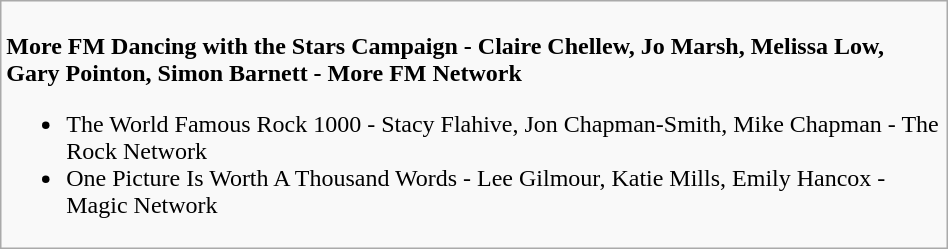<table class=wikitable width="50%">
<tr>
<td valign="top" width="50%"><br>
<strong>More FM Dancing with the Stars Campaign - Claire Chellew, Jo Marsh, Melissa Low, Gary Pointon, Simon Barnett - More FM Network</strong><ul><li>The World Famous Rock 1000 - Stacy Flahive, Jon Chapman-Smith, Mike Chapman - The Rock Network</li><li>One Picture Is Worth A Thousand Words - Lee Gilmour, Katie Mills, Emily Hancox - Magic Network</li></ul></td>
</tr>
</table>
